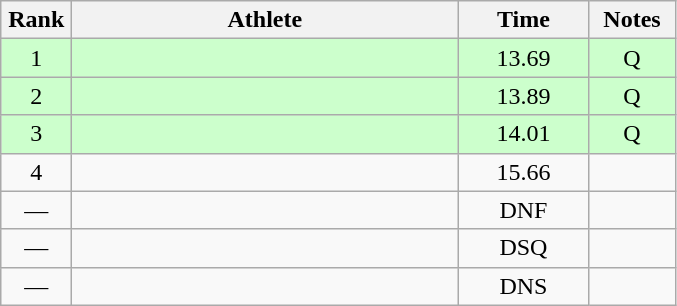<table class="wikitable" style="text-align:center">
<tr>
<th width=40>Rank</th>
<th width=250>Athlete</th>
<th width=80>Time</th>
<th width=50>Notes</th>
</tr>
<tr bgcolor=ccffcc>
<td>1</td>
<td align=left></td>
<td>13.69</td>
<td>Q</td>
</tr>
<tr bgcolor=ccffcc>
<td>2</td>
<td align=left></td>
<td>13.89</td>
<td>Q</td>
</tr>
<tr bgcolor=ccffcc>
<td>3</td>
<td align=left></td>
<td>14.01</td>
<td>Q</td>
</tr>
<tr>
<td>4</td>
<td align=left></td>
<td>15.66</td>
<td></td>
</tr>
<tr>
<td>—</td>
<td align=left></td>
<td>DNF</td>
<td></td>
</tr>
<tr>
<td>—</td>
<td align=left></td>
<td>DSQ</td>
<td></td>
</tr>
<tr>
<td>—</td>
<td align=left></td>
<td>DNS</td>
<td></td>
</tr>
</table>
